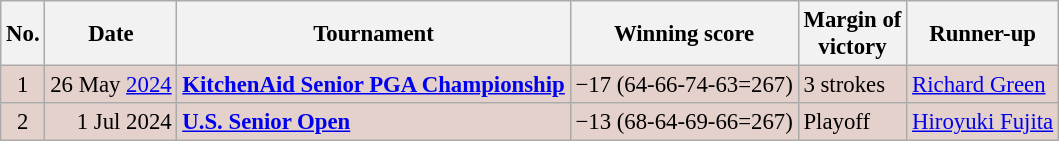<table class="wikitable" style="font-size:95%;">
<tr>
<th>No.</th>
<th>Date</th>
<th>Tournament</th>
<th>Winning score</th>
<th>Margin of<br>victory</th>
<th>Runner-up</th>
</tr>
<tr style="background:#e5d1cb;">
<td align=center>1</td>
<td align=right>26 May <a href='#'>2024</a></td>
<td><strong><a href='#'>KitchenAid Senior PGA Championship</a></strong></td>
<td>−17 (64-66-74-63=267)</td>
<td>3 strokes</td>
<td> <a href='#'>Richard Green</a></td>
</tr>
<tr style="background:#e5d1cb;">
<td align=center>2</td>
<td align=right>1 Jul 2024</td>
<td><strong><a href='#'>U.S. Senior Open</a></strong></td>
<td>−13 (68-64-69-66=267)</td>
<td>Playoff</td>
<td> <a href='#'>Hiroyuki Fujita</a></td>
</tr>
</table>
